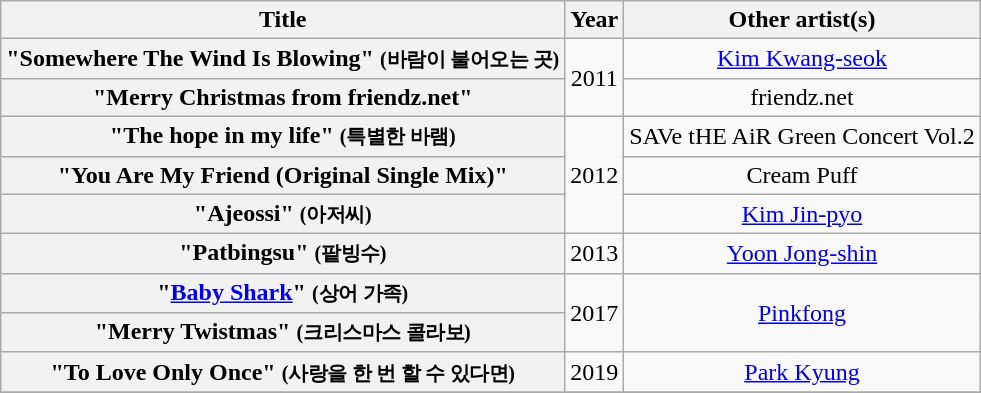<table class="wikitable plainrowheaders" style="text-align: center;">
<tr>
<th>Title</th>
<th>Year</th>
<th>Other artist(s)</th>
</tr>
<tr>
<th scope="row">"Somewhere The Wind Is Blowing" <small> (바람이 불어오는 곳) </small></th>
<td rowspan="2">2011</td>
<td><a href='#'>Kim Kwang-seok</a></td>
</tr>
<tr>
<th scope="row">"Merry Christmas from friendz.net"<br></th>
<td>friendz.net</td>
</tr>
<tr>
<th scope="row">"The hope in my life" <small> (특별한 바램) </small></th>
<td rowspan="3">2012</td>
<td>SAVe tHE AiR Green Concert Vol.2</td>
</tr>
<tr>
<th scope="row">"You Are My Friend (Original Single Mix)"</th>
<td>Cream Puff</td>
</tr>
<tr>
<th scope="row">"Ajeossi" <small> (아저씨) </small></th>
<td><a href='#'>Kim Jin-pyo</a></td>
</tr>
<tr>
<th scope="row">"Patbingsu" <small> (팥빙수) </small></th>
<td>2013</td>
<td><a href='#'>Yoon Jong-shin</a></td>
</tr>
<tr>
<th scope="row">"<a href='#'>Baby Shark</a>" <small> (상어 가족) </small></th>
<td rowspan="2">2017</td>
<td rowspan="2"><a href='#'>Pinkfong</a></td>
</tr>
<tr>
<th scope="row">"Merry Twistmas" <small> (크리스마스 콜라보) </small></th>
</tr>
<tr>
<th scope="row">"To Love Only Once" <small> (사랑을 한 번 할 수 있다면) </small></th>
<td>2019</td>
<td><a href='#'>Park Kyung</a></td>
</tr>
<tr>
</tr>
</table>
